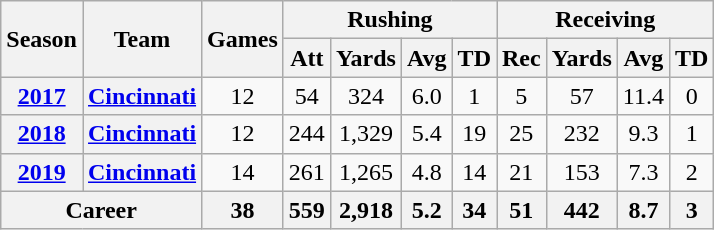<table class="wikitable" style="text-align:center;">
<tr>
<th rowspan="2">Season</th>
<th rowspan="2">Team</th>
<th rowspan="2">Games</th>
<th colspan="4">Rushing</th>
<th colspan="4">Receiving</th>
</tr>
<tr>
<th>Att</th>
<th>Yards</th>
<th>Avg</th>
<th>TD</th>
<th>Rec</th>
<th>Yards</th>
<th>Avg</th>
<th>TD</th>
</tr>
<tr>
<th><a href='#'>2017</a></th>
<th><a href='#'>Cincinnati</a></th>
<td>12</td>
<td>54</td>
<td>324</td>
<td>6.0</td>
<td>1</td>
<td>5</td>
<td>57</td>
<td>11.4</td>
<td>0</td>
</tr>
<tr>
<th><a href='#'>2018</a></th>
<th><a href='#'>Cincinnati</a></th>
<td>12</td>
<td>244</td>
<td>1,329</td>
<td>5.4</td>
<td>19</td>
<td>25</td>
<td>232</td>
<td>9.3</td>
<td>1</td>
</tr>
<tr>
<th><a href='#'>2019</a></th>
<th><a href='#'>Cincinnati</a></th>
<td>14</td>
<td>261</td>
<td>1,265</td>
<td>4.8</td>
<td>14</td>
<td>21</td>
<td>153</td>
<td>7.3</td>
<td>2</td>
</tr>
<tr>
<th colspan="2">Career</th>
<th>38</th>
<th>559</th>
<th>2,918</th>
<th>5.2</th>
<th>34</th>
<th>51</th>
<th>442</th>
<th>8.7</th>
<th>3</th>
</tr>
</table>
